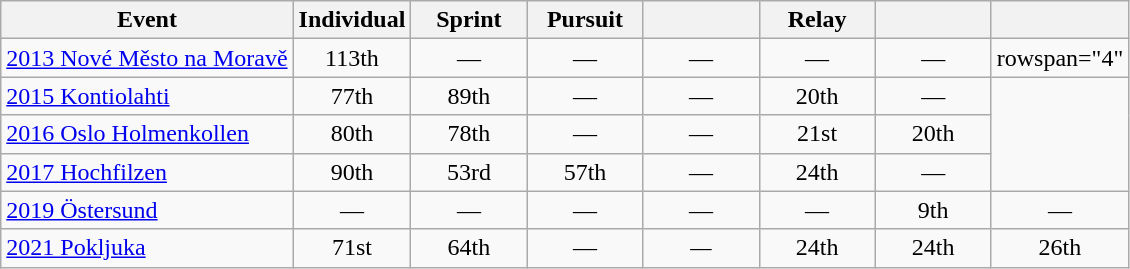<table class="wikitable" style="text-align: center;">
<tr ">
<th>Event</th>
<th style="width:70px;">Individual</th>
<th style="width:70px;">Sprint</th>
<th style="width:70px;">Pursuit</th>
<th style="width:70px;"></th>
<th style="width:70px;">Relay</th>
<th style="width:70px;"></th>
<th style="width:70px;"></th>
</tr>
<tr>
<td align=left> <a href='#'>2013 Nové Město na Moravě</a></td>
<td>113th</td>
<td>—</td>
<td>—</td>
<td>—</td>
<td>—</td>
<td>—</td>
<td>rowspan="4" </td>
</tr>
<tr>
<td align=left> <a href='#'>2015 Kontiolahti</a></td>
<td>77th</td>
<td>89th</td>
<td>—</td>
<td>—</td>
<td>20th</td>
<td>—</td>
</tr>
<tr>
<td align=left> <a href='#'>2016 Oslo Holmenkollen</a></td>
<td>80th</td>
<td>78th</td>
<td>—</td>
<td>—</td>
<td>21st</td>
<td>20th</td>
</tr>
<tr>
<td align=left> <a href='#'>2017 Hochfilzen</a></td>
<td>90th</td>
<td>53rd</td>
<td>57th</td>
<td>—</td>
<td>24th</td>
<td>—</td>
</tr>
<tr>
<td align=left> <a href='#'>2019 Östersund</a></td>
<td>—</td>
<td>—</td>
<td>—</td>
<td>—</td>
<td>—</td>
<td>9th</td>
<td>—</td>
</tr>
<tr>
<td align=left> <a href='#'>2021 Pokljuka</a></td>
<td>71st</td>
<td>64th</td>
<td>—</td>
<td><em>—</em></td>
<td>24th</td>
<td>24th</td>
<td>26th</td>
</tr>
</table>
